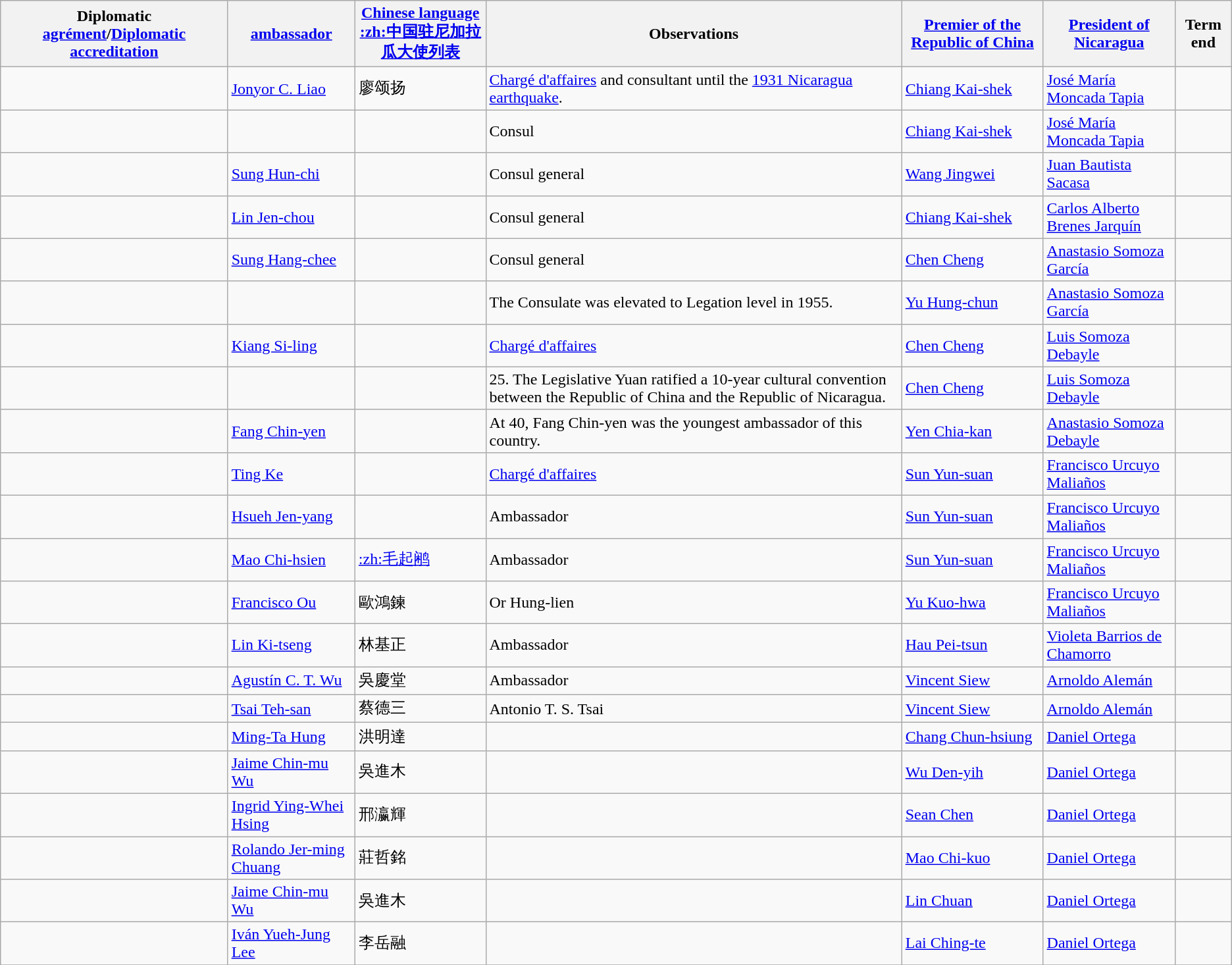<table class="wikitable sortable">
<tr>
<th>Diplomatic <a href='#'>agrément</a>/<a href='#'>Diplomatic accreditation</a></th>
<th><a href='#'>ambassador</a></th>
<th><a href='#'>Chinese language</a><br><a href='#'>:zh:中国驻尼加拉瓜大使列表</a></th>
<th>Observations</th>
<th><a href='#'>Premier of the Republic of China</a></th>
<th><a href='#'>President of Nicaragua</a></th>
<th>Term end</th>
</tr>
<tr>
<td></td>
<td><a href='#'>Jonyor C. Liao</a></td>
<td>廖颂扬</td>
<td><a href='#'>Chargé d'affaires</a> and consultant until the <a href='#'>1931 Nicaragua earthquake</a>.</td>
<td><a href='#'>Chiang Kai-shek</a></td>
<td><a href='#'>José María Moncada Tapia</a></td>
<td></td>
</tr>
<tr>
<td></td>
<td></td>
<td></td>
<td>Consul</td>
<td><a href='#'>Chiang Kai-shek</a></td>
<td><a href='#'>José María Moncada Tapia</a></td>
<td></td>
</tr>
<tr>
<td></td>
<td><a href='#'>Sung Hun-chi</a></td>
<td></td>
<td>Consul general</td>
<td><a href='#'>Wang Jingwei</a></td>
<td><a href='#'>Juan Bautista Sacasa</a></td>
<td></td>
</tr>
<tr>
<td></td>
<td><a href='#'>Lin Jen-chou</a></td>
<td></td>
<td>Consul general</td>
<td><a href='#'>Chiang Kai-shek</a></td>
<td><a href='#'>Carlos Alberto Brenes Jarquín</a></td>
<td></td>
</tr>
<tr>
<td></td>
<td><a href='#'>Sung Hang-chee</a></td>
<td></td>
<td>Consul general</td>
<td><a href='#'>Chen Cheng</a></td>
<td><a href='#'>Anastasio Somoza García</a></td>
<td></td>
</tr>
<tr>
<td></td>
<td></td>
<td></td>
<td>The Consulate was elevated to Legation level in 1955.</td>
<td><a href='#'>Yu Hung-chun</a></td>
<td><a href='#'>Anastasio Somoza García</a></td>
<td></td>
</tr>
<tr>
<td></td>
<td><a href='#'>Kiang Si-ling</a></td>
<td></td>
<td><a href='#'>Chargé d'affaires</a></td>
<td><a href='#'>Chen Cheng</a></td>
<td><a href='#'>Luis Somoza Debayle</a></td>
<td></td>
</tr>
<tr>
<td></td>
<td></td>
<td></td>
<td>25. The Legislative Yuan ratified a 10-year cultural convention between the Republic of China and the Republic of Nicaragua.</td>
<td><a href='#'>Chen Cheng</a></td>
<td><a href='#'>Luis Somoza Debayle</a></td>
<td></td>
</tr>
<tr>
<td></td>
<td><a href='#'>Fang Chin-yen</a></td>
<td></td>
<td>At 40, Fang Chin-yen was the youngest ambassador of this country.</td>
<td><a href='#'>Yen Chia-kan</a></td>
<td><a href='#'>Anastasio Somoza Debayle</a></td>
<td></td>
</tr>
<tr>
<td></td>
<td><a href='#'>Ting Ke</a></td>
<td></td>
<td><a href='#'>Chargé d'affaires</a></td>
<td><a href='#'>Sun Yun-suan</a></td>
<td><a href='#'>Francisco Urcuyo Maliaños</a></td>
<td></td>
</tr>
<tr>
<td></td>
<td><a href='#'>Hsueh Jen-yang</a></td>
<td></td>
<td>Ambassador</td>
<td><a href='#'>Sun Yun-suan</a></td>
<td><a href='#'>Francisco Urcuyo Maliaños</a></td>
<td></td>
</tr>
<tr>
<td></td>
<td><a href='#'>Mao Chi-hsien</a></td>
<td><a href='#'>:zh:毛起鹇</a></td>
<td>Ambassador</td>
<td><a href='#'>Sun Yun-suan</a></td>
<td><a href='#'>Francisco Urcuyo Maliaños</a></td>
<td></td>
</tr>
<tr>
<td></td>
<td><a href='#'>Francisco Ou</a></td>
<td>歐鴻鍊</td>
<td>Or Hung-lien</td>
<td><a href='#'>Yu Kuo-hwa</a></td>
<td><a href='#'>Francisco Urcuyo Maliaños</a></td>
<td></td>
</tr>
<tr>
<td></td>
<td><a href='#'>Lin Ki-tseng</a></td>
<td>林基正</td>
<td>Ambassador</td>
<td><a href='#'>Hau Pei-tsun</a></td>
<td><a href='#'>Violeta Barrios de Chamorro</a></td>
<td></td>
</tr>
<tr>
<td></td>
<td><a href='#'>Agustín C. T. Wu</a></td>
<td>吳慶堂</td>
<td>Ambassador</td>
<td><a href='#'>Vincent Siew</a></td>
<td><a href='#'>Arnoldo Alemán</a></td>
<td></td>
</tr>
<tr>
<td></td>
<td><a href='#'>Tsai Teh-san</a></td>
<td>蔡德三</td>
<td>Antonio T. S. Tsai</td>
<td><a href='#'>Vincent Siew</a></td>
<td><a href='#'>Arnoldo Alemán</a></td>
<td></td>
</tr>
<tr>
<td></td>
<td><a href='#'>Ming-Ta Hung</a></td>
<td>洪明達</td>
<td></td>
<td><a href='#'>Chang Chun-hsiung</a></td>
<td><a href='#'>Daniel Ortega</a></td>
<td></td>
</tr>
<tr>
<td></td>
<td><a href='#'>Jaime Chin-mu Wu</a></td>
<td>吳進木</td>
<td></td>
<td><a href='#'>Wu Den-yih</a></td>
<td><a href='#'>Daniel Ortega</a></td>
<td></td>
</tr>
<tr>
<td></td>
<td><a href='#'>Ingrid Ying-Whei Hsing</a></td>
<td>邢瀛輝</td>
<td></td>
<td><a href='#'>Sean Chen</a></td>
<td><a href='#'>Daniel Ortega</a></td>
<td></td>
</tr>
<tr>
<td></td>
<td><a href='#'>Rolando Jer-ming Chuang</a></td>
<td>莊哲銘</td>
<td></td>
<td><a href='#'>Mao Chi-kuo</a></td>
<td><a href='#'>Daniel Ortega</a></td>
<td></td>
</tr>
<tr>
<td></td>
<td><a href='#'>Jaime Chin-mu Wu</a></td>
<td>吳進木</td>
<td></td>
<td><a href='#'>Lin Chuan</a></td>
<td><a href='#'>Daniel Ortega</a></td>
<td></td>
</tr>
<tr>
<td></td>
<td><a href='#'>Iván Yueh-Jung Lee</a></td>
<td>李岳融</td>
<td></td>
<td><a href='#'>Lai Ching-te</a></td>
<td><a href='#'>Daniel Ortega</a></td>
<td></td>
</tr>
<tr>
</tr>
</table>
